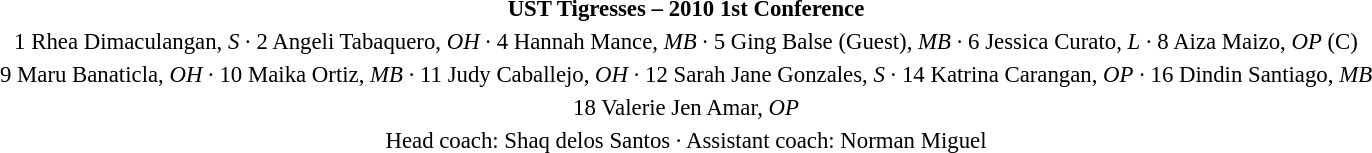<table class='toccolours mw-collapsible mw-collapsed' width=100% style=font-size:95%>
<tr>
<th style=>UST Tigresses – 2010 1st Conference</th>
</tr>
<tr align=center>
<td>1 Rhea Dimaculangan, <em>S</em> ∙ 2 Angeli Tabaquero, <em>OH</em> ∙ 4 Hannah Mance, <em>MB</em> ∙ 5 Ging Balse (Guest), <em>MB</em> ∙ 6 Jessica Curato, <em>L</em> ∙ 8 Aiza Maizo, <em>OP</em> (C)</td>
</tr>
<tr align=center>
<td>9 Maru Banaticla, <em>OH</em> ∙ 10 Maika Ortiz, <em>MB</em> ∙ 11 Judy Caballejo, <em>OH</em> ∙ 12 Sarah Jane Gonzales, <em>S</em> ∙ 14 Katrina Carangan, <em>OP</em> ∙ 16 Dindin Santiago, <em>MB</em></td>
</tr>
<tr align=center>
<td>18 Valerie Jen Amar, <em>OP</em></td>
</tr>
<tr align=center>
<td>Head coach: Shaq delos Santos ∙ Assistant coach: Norman Miguel</td>
</tr>
</table>
